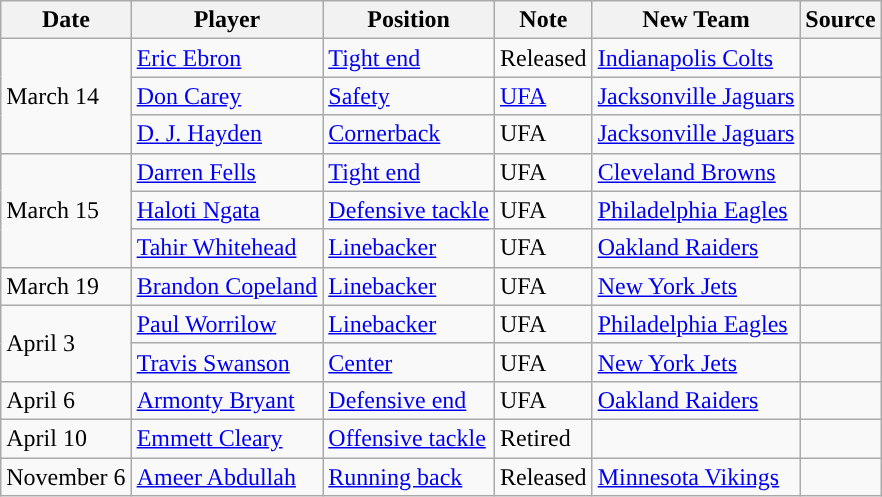<table class="wikitable">
<tr>
<th>Date</th>
<th>Player</th>
<th>Position</th>
<th>Note</th>
<th>New Team</th>
<th>Source</th>
</tr>
<tr>
<td rowspan="3">March 14</td>
<td><a href='#'>Eric Ebron</a></td>
<td><a href='#'>Tight end</a></td>
<td>Released</td>
<td><a href='#'>Indianapolis Colts</a></td>
<td></td>
</tr>
<tr>
<td><a href='#'>Don Carey</a></td>
<td><a href='#'>Safety</a></td>
<td><a href='#'>UFA</a></td>
<td><a href='#'>Jacksonville Jaguars</a></td>
<td></td>
</tr>
<tr>
<td><a href='#'>D. J. Hayden</a></td>
<td><a href='#'>Cornerback</a></td>
<td>UFA</td>
<td><a href='#'>Jacksonville Jaguars</a></td>
<td></td>
</tr>
<tr>
<td rowspan="3">March 15</td>
<td><a href='#'>Darren Fells</a></td>
<td><a href='#'>Tight end</a></td>
<td>UFA</td>
<td><a href='#'>Cleveland Browns</a></td>
<td></td>
</tr>
<tr>
<td><a href='#'>Haloti Ngata</a></td>
<td><a href='#'>Defensive tackle</a></td>
<td>UFA</td>
<td><a href='#'>Philadelphia Eagles</a></td>
<td></td>
</tr>
<tr>
<td><a href='#'>Tahir Whitehead</a></td>
<td><a href='#'>Linebacker</a></td>
<td>UFA</td>
<td><a href='#'>Oakland Raiders</a></td>
<td></td>
</tr>
<tr>
<td>March 19</td>
<td><a href='#'>Brandon Copeland</a></td>
<td><a href='#'>Linebacker</a></td>
<td>UFA</td>
<td><a href='#'>New York Jets</a></td>
<td></td>
</tr>
<tr>
<td rowspan="2">April 3</td>
<td><a href='#'>Paul Worrilow</a></td>
<td><a href='#'>Linebacker</a></td>
<td>UFA</td>
<td><a href='#'>Philadelphia Eagles</a></td>
<td></td>
</tr>
<tr>
<td><a href='#'>Travis Swanson</a></td>
<td><a href='#'>Center</a></td>
<td>UFA</td>
<td><a href='#'>New York Jets</a></td>
<td></td>
</tr>
<tr>
<td>April 6</td>
<td><a href='#'>Armonty Bryant</a></td>
<td><a href='#'>Defensive end</a></td>
<td>UFA</td>
<td><a href='#'>Oakland Raiders</a></td>
<td></td>
</tr>
<tr>
<td>April 10</td>
<td><a href='#'>Emmett Cleary</a></td>
<td><a href='#'>Offensive tackle</a></td>
<td>Retired</td>
<td></td>
<td></td>
</tr>
<tr>
<td>November 6</td>
<td><a href='#'>Ameer Abdullah</a></td>
<td><a href='#'>Running back</a></td>
<td>Released</td>
<td><a href='#'>Minnesota Vikings</a></td>
<td></td>
</tr>
</table>
